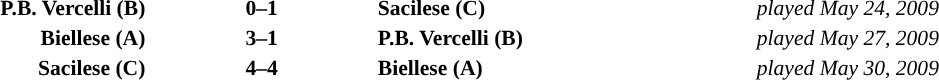<table width="100%" cellspacing="1">
<tr>
<th width="20%"></th>
<th width="12%"></th>
<th width="20%"></th>
<th width="20%'"></th>
<th></th>
</tr>
<tr style="font-size:90%;">
<td align="right"><strong>P.B. Vercelli (B)</strong></td>
<td align="center"><strong>0–1</strong></td>
<td align="left"><strong>Sacilese (C)</strong></td>
<td align="left"><em>played May 24, 2009</em></td>
</tr>
<tr style="font-size:90%;">
<td align="right"><strong>Biellese (A)</strong></td>
<td align="center"><strong>3–1</strong></td>
<td align="left"><strong>P.B. Vercelli (B)</strong></td>
<td align="left"><em>played May 27, 2009</em></td>
</tr>
<tr style="font-size:90%;">
<td align="right"><strong>Sacilese (C)</strong></td>
<td align="center"><strong>4–4</strong></td>
<td align="left"><strong>Biellese (A)</strong></td>
<td align="left"><em>played May 30, 2009</em></td>
</tr>
</table>
